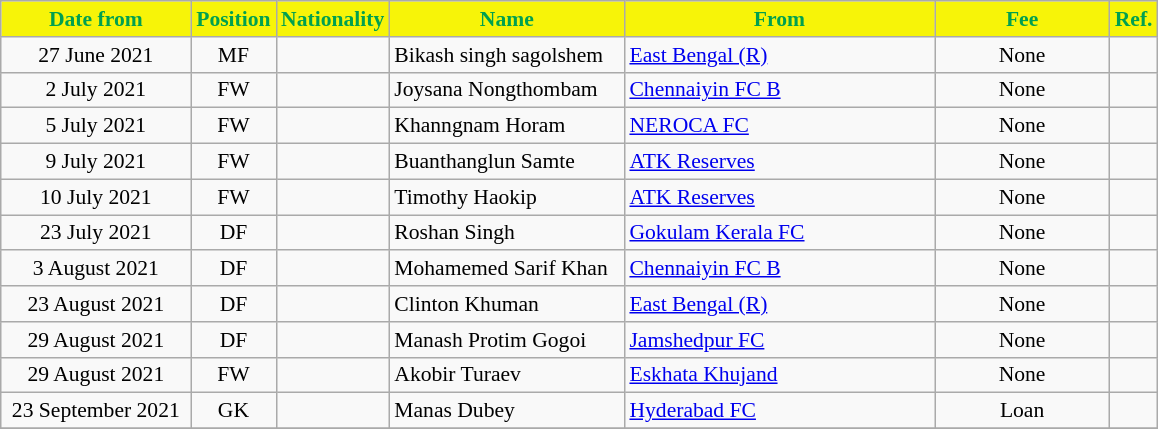<table class="wikitable"  style="text-align:center; font-size:90%; ">
<tr>
<th style="background:#F7F408; color:#00A050; width:120px;">Date from</th>
<th style="background:#F7F408; color:#00A050; width:50px;">Position</th>
<th style="background:#F7F408; color:#00A050; width:50px;">Nationality</th>
<th style="background:#F7F408; color:#00A050; width:150px;">Name</th>
<th style="background:#F7F408; color:#00A050; width:200px;">From</th>
<th style="background:#F7F408; color:#00A050; width:110px;">Fee</th>
<th style="background:#F7F408; color:#00A050; width:25px;">Ref.</th>
</tr>
<tr>
<td>27 June 2021</td>
<td style="text-align:center;">MF</td>
<td style="text-align:center;"></td>
<td style="text-align:left;">Bikash singh sagolshem</td>
<td style="text-align:left;"> <a href='#'>East Bengal (R)</a></td>
<td>None</td>
<td></td>
</tr>
<tr>
<td>2 July 2021</td>
<td style="text-align:center;">FW</td>
<td style="text-align:center;"></td>
<td style="text-align:left;">Joysana Nongthombam</td>
<td style="text-align:left;"> <a href='#'>Chennaiyin FC B</a></td>
<td>None</td>
<td></td>
</tr>
<tr>
<td>5 July 2021</td>
<td style="text-align:center;">FW</td>
<td style="text-align:center;"></td>
<td style="text-align:left;">Khanngnam Horam</td>
<td style="text-align:left;"> <a href='#'>NEROCA FC</a></td>
<td>None</td>
<td></td>
</tr>
<tr>
<td>9 July 2021</td>
<td style="text-align:center;">FW</td>
<td style="text-align:center;"></td>
<td style="text-align:left;">Buanthanglun Samte</td>
<td style="text-align:left;"> <a href='#'>ATK Reserves</a></td>
<td>None</td>
<td></td>
</tr>
<tr>
<td>10 July 2021</td>
<td style="text-align:center;">FW</td>
<td style="text-align:center;"></td>
<td style="text-align:left;">Timothy Haokip</td>
<td style="text-align:left;"> <a href='#'>ATK Reserves</a></td>
<td>None</td>
<td></td>
</tr>
<tr>
<td>23 July 2021</td>
<td style="text-align:center;">DF</td>
<td style="text-align:center;"></td>
<td style="text-align:left;">Roshan Singh</td>
<td style="text-align:left;"> <a href='#'>Gokulam Kerala FC</a></td>
<td>None</td>
<td></td>
</tr>
<tr>
<td>3 August 2021</td>
<td style="text-align:center;">DF</td>
<td style="text-align:center;"></td>
<td style="text-align:left;">Mohamemed Sarif Khan</td>
<td style="text-align:left;"> <a href='#'>Chennaiyin FC B</a></td>
<td>None</td>
<td></td>
</tr>
<tr>
<td>23 August 2021</td>
<td style="text-align:center;">DF</td>
<td style="text-align:center;"></td>
<td style="text-align:left;">Clinton Khuman</td>
<td style="text-align:left;"> <a href='#'>East Bengal (R)</a></td>
<td>None</td>
<td></td>
</tr>
<tr>
<td>29 August 2021</td>
<td style="text-align:center;">DF</td>
<td style="text-align:center;"></td>
<td style="text-align:left;">Manash Protim Gogoi</td>
<td style="text-align:left;"> <a href='#'>Jamshedpur FC</a></td>
<td>None</td>
<td></td>
</tr>
<tr>
<td>29 August 2021</td>
<td style="text-align:center;">FW</td>
<td style="text-align:center;"></td>
<td style="text-align:left;">Akobir Turaev</td>
<td style="text-align:left;"> <a href='#'>Eskhata Khujand</a></td>
<td>None</td>
<td></td>
</tr>
<tr>
<td>23 September 2021</td>
<td style="text-align:center;">GK</td>
<td style="text-align:center;"></td>
<td style="text-align:left;">Manas Dubey</td>
<td style="text-align:left;"> <a href='#'>Hyderabad FC</a></td>
<td>Loan</td>
<td></td>
</tr>
<tr>
</tr>
</table>
